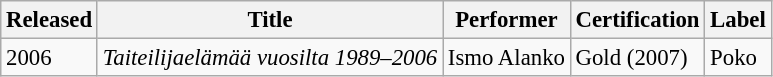<table class="wikitable" style="font-size: 95%;">
<tr>
<th>Released</th>
<th>Title</th>
<th>Performer</th>
<th>Certification</th>
<th>Label</th>
</tr>
<tr>
<td>2006</td>
<td><em>Taiteilijaelämää vuosilta 1989–2006</em></td>
<td>Ismo Alanko</td>
<td>Gold (2007)</td>
<td>Poko</td>
</tr>
</table>
